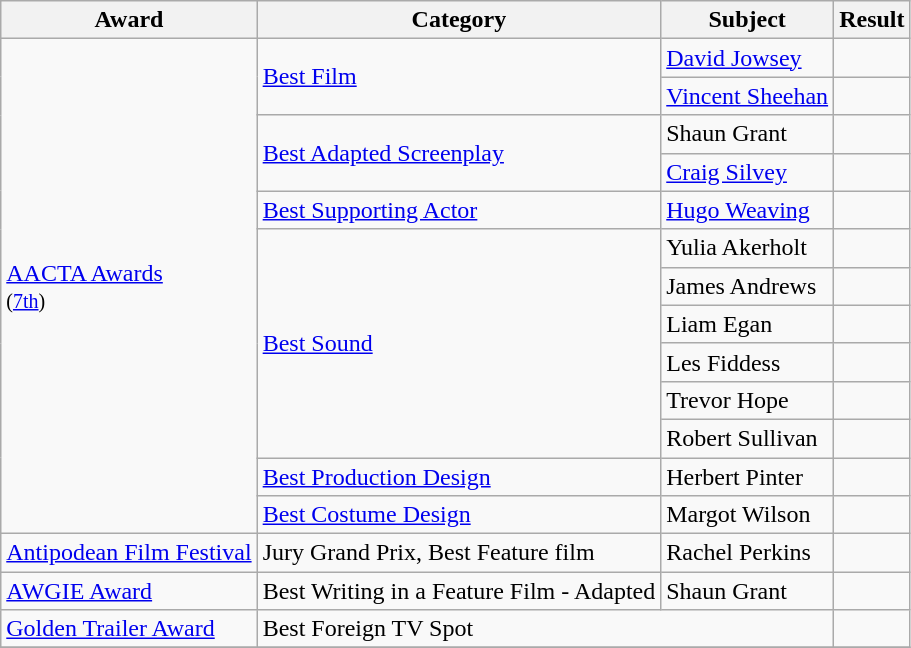<table class="wikitable">
<tr>
<th>Award</th>
<th>Category</th>
<th>Subject</th>
<th>Result</th>
</tr>
<tr>
<td rowspan=13><a href='#'>AACTA Awards</a><br><small>(<a href='#'>7th</a>)</small></td>
<td rowspan=2><a href='#'>Best Film</a></td>
<td><a href='#'>David Jowsey</a></td>
<td></td>
</tr>
<tr>
<td><a href='#'>Vincent Sheehan</a></td>
<td></td>
</tr>
<tr>
<td rowspan=2><a href='#'>Best Adapted Screenplay</a></td>
<td>Shaun Grant</td>
<td></td>
</tr>
<tr>
<td><a href='#'>Craig Silvey</a></td>
<td></td>
</tr>
<tr>
<td><a href='#'>Best Supporting Actor</a></td>
<td><a href='#'>Hugo Weaving</a></td>
<td></td>
</tr>
<tr>
<td rowspan=6><a href='#'>Best Sound</a></td>
<td>Yulia Akerholt</td>
<td></td>
</tr>
<tr>
<td>James Andrews</td>
<td></td>
</tr>
<tr>
<td>Liam Egan</td>
<td></td>
</tr>
<tr>
<td>Les Fiddess</td>
<td></td>
</tr>
<tr>
<td>Trevor Hope</td>
<td></td>
</tr>
<tr>
<td>Robert Sullivan</td>
<td></td>
</tr>
<tr>
<td><a href='#'>Best Production Design</a></td>
<td>Herbert Pinter</td>
<td></td>
</tr>
<tr>
<td><a href='#'>Best Costume Design</a></td>
<td>Margot Wilson</td>
<td></td>
</tr>
<tr>
<td><a href='#'>Antipodean Film Festival</a></td>
<td>Jury Grand Prix, Best Feature film</td>
<td>Rachel Perkins</td>
<td></td>
</tr>
<tr>
<td><a href='#'>AWGIE Award</a></td>
<td>Best Writing in a Feature Film - Adapted</td>
<td>Shaun Grant</td>
<td></td>
</tr>
<tr>
<td><a href='#'>Golden Trailer Award</a></td>
<td colspan=2>Best Foreign TV Spot</td>
<td></td>
</tr>
<tr>
</tr>
</table>
